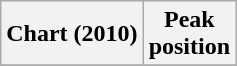<table class="wikitable plainrowheaders">
<tr>
<th scope="col">Chart (2010)</th>
<th scope="col">Peak<br>position</th>
</tr>
<tr>
</tr>
</table>
